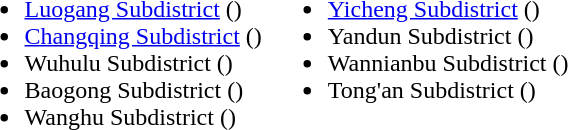<table>
<tr>
<td valign="top"><br><ul><li><a href='#'>Luogang Subdistrict</a> ()</li><li><a href='#'>Changqing Subdistrict</a> ()</li><li>Wuhulu Subdistrict ()</li><li>Baogong Subdistrict ()</li><li>Wanghu Subdistrict ()</li></ul></td>
<td valign="top"><br><ul><li><a href='#'>Yicheng Subdistrict</a> ()</li><li>Yandun Subdistrict ()</li><li>Wannianbu Subdistrict ()</li><li>Tong'an Subdistrict ()</li></ul></td>
</tr>
</table>
